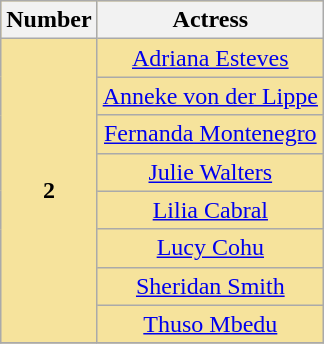<table class="wikitable" rowspan=2 style="text-align: center; background: #f6e39c">
<tr>
<th scope="col" style="width:55px;">Number</th>
<th scope="col" style="text-align:center;">Actress</th>
</tr>
<tr>
<td rowspan="8"><strong>2</strong></td>
<td><a href='#'>Adriana Esteves</a></td>
</tr>
<tr>
<td><a href='#'>Anneke von der Lippe</a></td>
</tr>
<tr>
<td><a href='#'>Fernanda Montenegro</a></td>
</tr>
<tr>
<td><a href='#'>Julie Walters</a></td>
</tr>
<tr>
<td><a href='#'>Lilia Cabral</a></td>
</tr>
<tr>
<td><a href='#'>Lucy Cohu</a></td>
</tr>
<tr>
<td><a href='#'>Sheridan Smith</a></td>
</tr>
<tr>
<td><a href='#'>Thuso Mbedu</a></td>
</tr>
<tr>
</tr>
</table>
